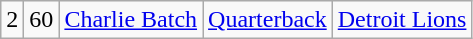<table class="wikitable" style="text-align:center">
<tr>
<td>2</td>
<td>60</td>
<td><a href='#'>Charlie Batch</a></td>
<td><a href='#'>Quarterback</a></td>
<td><a href='#'>Detroit Lions</a></td>
</tr>
</table>
